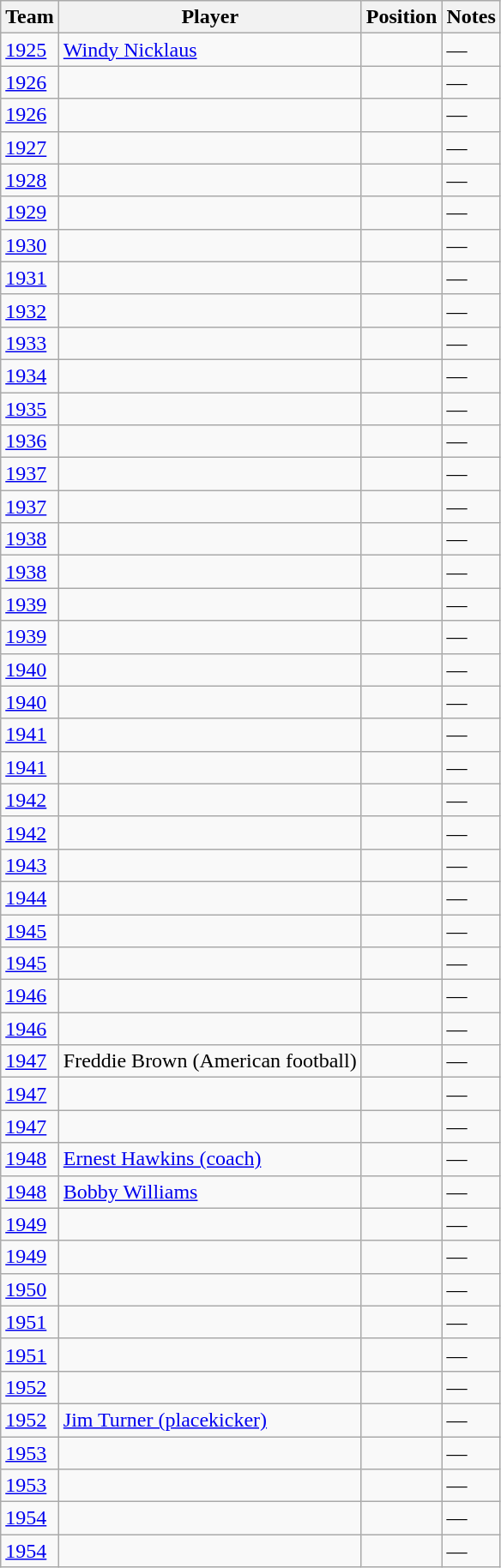<table class="wikitable sortable">
<tr>
<th>Team</th>
<th>Player</th>
<th>Position</th>
<th>Notes</th>
</tr>
<tr>
<td><a href='#'>1925</a></td>
<td><a href='#'>Windy Nicklaus</a></td>
<td></td>
<td>—</td>
</tr>
<tr>
<td><a href='#'>1926</a></td>
<td></td>
<td></td>
<td>—</td>
</tr>
<tr>
<td><a href='#'>1926</a></td>
<td></td>
<td></td>
<td>—</td>
</tr>
<tr>
<td><a href='#'>1927</a></td>
<td></td>
<td></td>
<td>—</td>
</tr>
<tr>
<td><a href='#'>1928</a></td>
<td></td>
<td></td>
<td>—</td>
</tr>
<tr>
<td><a href='#'>1929</a></td>
<td></td>
<td></td>
<td>—</td>
</tr>
<tr>
<td><a href='#'>1930</a></td>
<td></td>
<td></td>
<td>—</td>
</tr>
<tr>
<td><a href='#'>1931</a></td>
<td></td>
<td></td>
<td>—</td>
</tr>
<tr>
<td><a href='#'>1932</a></td>
<td></td>
<td></td>
<td>—</td>
</tr>
<tr>
<td><a href='#'>1933</a></td>
<td></td>
<td></td>
<td>—</td>
</tr>
<tr>
<td><a href='#'>1934</a></td>
<td></td>
<td></td>
<td>—</td>
</tr>
<tr>
<td><a href='#'>1935</a></td>
<td></td>
<td></td>
<td>—</td>
</tr>
<tr>
<td><a href='#'>1936</a></td>
<td></td>
<td></td>
<td>—</td>
</tr>
<tr>
<td><a href='#'>1937</a></td>
<td></td>
<td></td>
<td>—</td>
</tr>
<tr>
<td><a href='#'>1937</a></td>
<td></td>
<td></td>
<td>—</td>
</tr>
<tr>
<td><a href='#'>1938</a></td>
<td></td>
<td></td>
<td>—</td>
</tr>
<tr>
<td><a href='#'>1938</a></td>
<td></td>
<td></td>
<td>—</td>
</tr>
<tr>
<td><a href='#'>1939</a></td>
<td></td>
<td></td>
<td>—</td>
</tr>
<tr>
<td><a href='#'>1939</a></td>
<td></td>
<td></td>
<td>—</td>
</tr>
<tr>
<td><a href='#'>1940</a></td>
<td></td>
<td></td>
<td>—</td>
</tr>
<tr>
<td><a href='#'>1940</a></td>
<td></td>
<td></td>
<td>—</td>
</tr>
<tr>
<td><a href='#'>1941</a></td>
<td></td>
<td></td>
<td>—</td>
</tr>
<tr>
<td><a href='#'>1941</a></td>
<td></td>
<td></td>
<td>—</td>
</tr>
<tr>
<td><a href='#'>1942</a></td>
<td></td>
<td></td>
<td>—</td>
</tr>
<tr>
<td><a href='#'>1942</a></td>
<td></td>
<td></td>
<td>—</td>
</tr>
<tr>
<td><a href='#'>1943</a></td>
<td></td>
<td></td>
<td>—</td>
</tr>
<tr>
<td><a href='#'>1944</a></td>
<td></td>
<td></td>
<td>—</td>
</tr>
<tr>
<td><a href='#'>1945</a></td>
<td></td>
<td></td>
<td>—</td>
</tr>
<tr>
<td><a href='#'>1945</a></td>
<td></td>
<td></td>
<td>—</td>
</tr>
<tr>
<td><a href='#'>1946</a></td>
<td></td>
<td></td>
<td>—</td>
</tr>
<tr>
<td><a href='#'>1946</a></td>
<td></td>
<td></td>
<td>—</td>
</tr>
<tr>
<td><a href='#'>1947</a></td>
<td>Freddie Brown (American football)</td>
<td></td>
<td>—</td>
</tr>
<tr>
<td><a href='#'>1947</a></td>
<td></td>
<td></td>
<td>—</td>
</tr>
<tr>
<td><a href='#'>1947</a></td>
<td></td>
<td></td>
<td>—</td>
</tr>
<tr>
<td><a href='#'>1948</a></td>
<td><a href='#'>Ernest Hawkins (coach)</a></td>
<td></td>
<td>—</td>
</tr>
<tr>
<td><a href='#'>1948</a></td>
<td><a href='#'>Bobby Williams</a></td>
<td></td>
<td>—</td>
</tr>
<tr>
<td><a href='#'>1949</a></td>
<td></td>
<td></td>
<td>—</td>
</tr>
<tr>
<td><a href='#'>1949</a></td>
<td></td>
<td></td>
<td>—</td>
</tr>
<tr>
<td><a href='#'>1950</a></td>
<td></td>
<td></td>
<td>—</td>
</tr>
<tr>
<td><a href='#'>1951</a></td>
<td></td>
<td></td>
<td>—</td>
</tr>
<tr>
<td><a href='#'>1951</a></td>
<td></td>
<td></td>
<td>—</td>
</tr>
<tr>
<td><a href='#'>1952</a></td>
<td></td>
<td></td>
<td>—</td>
</tr>
<tr>
<td><a href='#'>1952</a></td>
<td><a href='#'>Jim Turner (placekicker)</a></td>
<td></td>
<td>—</td>
</tr>
<tr>
<td><a href='#'>1953</a></td>
<td></td>
<td></td>
<td>—</td>
</tr>
<tr>
<td><a href='#'>1953</a></td>
<td></td>
<td></td>
<td>—</td>
</tr>
<tr>
<td><a href='#'>1954</a></td>
<td></td>
<td></td>
<td>—</td>
</tr>
<tr>
<td><a href='#'>1954</a></td>
<td></td>
<td></td>
<td>—</td>
</tr>
</table>
